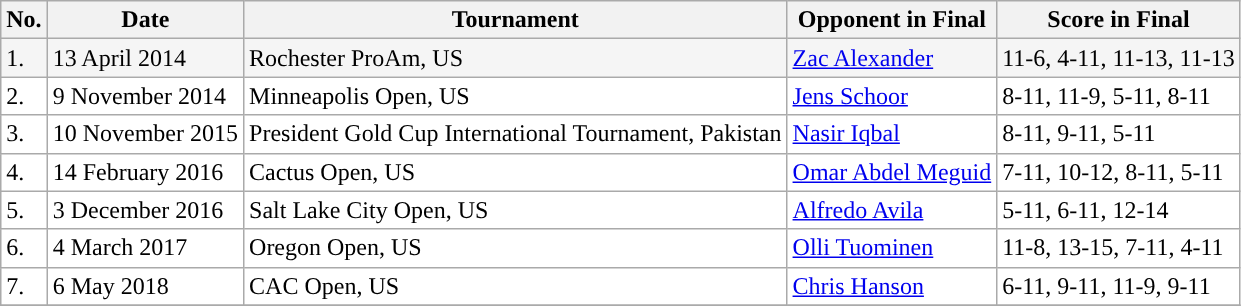<table class="sortable wikitable">
<tr>
<th>No.</th>
<th>Date</th>
<th>Tournament</th>
<th>Opponent in Final</th>
<th>Score in Final</th>
</tr>
<tr style="background:#f5f5f5;">
<td>1.</td>
<td>13 April 2014</td>
<td>Rochester ProAm, US</td>
<td> <a href='#'>Zac Alexander</a></td>
<td>11-6, 4-11, 11-13, 11-13</td>
</tr>
<tr style="background:White;">
<td>2.</td>
<td>9 November 2014</td>
<td>Minneapolis Open, US</td>
<td> <a href='#'>Jens Schoor</a></td>
<td>8-11, 11-9, 5-11, 8-11</td>
</tr>
<tr style="background:White;">
<td>3.</td>
<td>10 November 2015</td>
<td>President Gold Cup International Tournament, Pakistan</td>
<td> <a href='#'>Nasir Iqbal</a></td>
<td>8-11, 9-11, 5-11</td>
</tr>
<tr style="background:White;">
<td>4.</td>
<td>14 February 2016</td>
<td>Cactus Open, US</td>
<td> <a href='#'>Omar Abdel Meguid</a></td>
<td>7-11, 10-12, 8-11, 5-11</td>
</tr>
<tr style="background:White;">
<td>5.</td>
<td>3 December 2016</td>
<td>Salt Lake City Open, US</td>
<td> <a href='#'>Alfredo Avila</a></td>
<td>5-11, 6-11, 12-14</td>
</tr>
<tr style="background:White;">
<td>6.</td>
<td>4 March 2017</td>
<td>Oregon Open, US</td>
<td> <a href='#'>Olli Tuominen</a></td>
<td>11-8, 13-15, 7-11, 4-11</td>
</tr>
<tr style="background:White;">
<td>7.</td>
<td>6 May 2018</td>
<td>CAC Open, US</td>
<td> <a href='#'>Chris Hanson</a></td>
<td>6-11, 9-11, 11-9, 9-11</td>
</tr>
<tr style="background:White;">
</tr>
</table>
